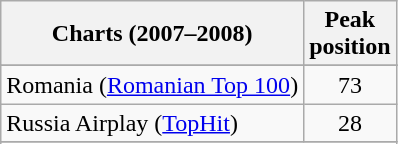<table class="wikitable sortable">
<tr>
<th align="left">Charts (2007–2008)</th>
<th align="center">Peak<br>position</th>
</tr>
<tr>
</tr>
<tr>
</tr>
<tr>
</tr>
<tr>
</tr>
<tr>
</tr>
<tr>
</tr>
<tr>
</tr>
<tr>
</tr>
<tr>
</tr>
<tr>
</tr>
<tr>
</tr>
<tr>
<td>Romania (<a href='#'>Romanian Top 100</a>)</td>
<td align="center">73</td>
</tr>
<tr>
<td>Russia Airplay (<a href='#'>TopHit</a>)</td>
<td align="center">28</td>
</tr>
<tr>
</tr>
<tr>
</tr>
<tr>
</tr>
<tr>
</tr>
<tr>
</tr>
<tr>
</tr>
<tr>
</tr>
</table>
